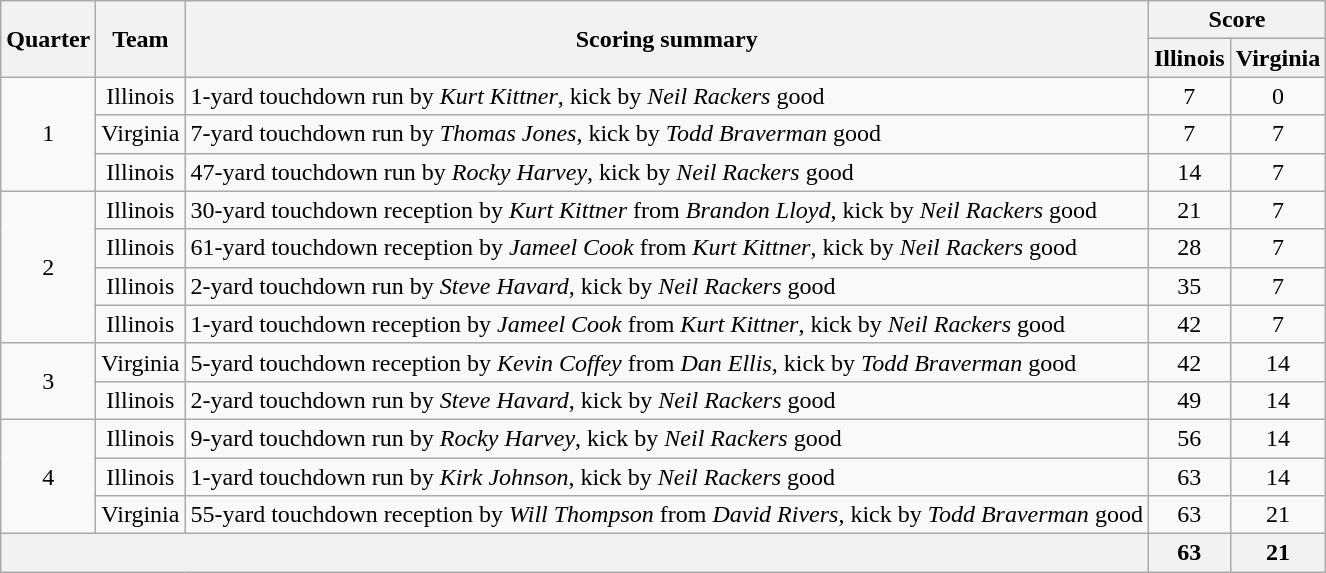<table class="wikitable" style="text-align: center;">
<tr>
<th rowspan=2>Quarter</th>
<th rowspan=2>Team</th>
<th rowspan=2>Scoring summary</th>
<th colspan=2>Score</th>
</tr>
<tr>
<th>Illinois</th>
<th>Virginia</th>
</tr>
<tr>
<td rowspan=3>1</td>
<td>Illinois</td>
<td align=left>1-yard touchdown run by <em>Kurt Kittner</em>, kick by <em>Neil Rackers</em> good</td>
<td>7</td>
<td>0</td>
</tr>
<tr>
<td>Virginia</td>
<td align=left>7-yard touchdown run by <em>Thomas Jones</em>, kick by <em>Todd Braverman</em> good</td>
<td>7</td>
<td>7</td>
</tr>
<tr>
<td>Illinois</td>
<td align=left>47-yard touchdown run by <em>Rocky Harvey</em>, kick by <em>Neil Rackers</em> good</td>
<td>14</td>
<td>7</td>
</tr>
<tr>
<td rowspan=4>2</td>
<td>Illinois</td>
<td align=left>30-yard touchdown reception by <em>Kurt Kittner</em> from <em>Brandon Lloyd</em>, kick by <em>Neil Rackers</em> good</td>
<td>21</td>
<td>7</td>
</tr>
<tr>
<td>Illinois</td>
<td align=left>61-yard touchdown reception by <em>Jameel Cook</em> from <em>Kurt Kittner</em>, kick by <em>Neil Rackers</em> good</td>
<td>28</td>
<td>7</td>
</tr>
<tr>
<td>Illinois</td>
<td align=left>2-yard touchdown run by <em>Steve Havard</em>, kick by <em>Neil Rackers</em> good</td>
<td>35</td>
<td>7</td>
</tr>
<tr>
<td>Illinois</td>
<td align=left>1-yard touchdown reception by <em>Jameel Cook</em> from <em>Kurt Kittner</em>, kick by <em>Neil Rackers</em> good</td>
<td>42</td>
<td>7</td>
</tr>
<tr>
<td rowspan=2>3</td>
<td>Virginia</td>
<td align=left>5-yard touchdown reception by <em>Kevin Coffey</em> from <em>Dan Ellis</em>, kick by <em>Todd Braverman</em> good</td>
<td>42</td>
<td>14</td>
</tr>
<tr>
<td>Illinois</td>
<td align=left>2-yard touchdown run by <em>Steve Havard</em>, kick by <em>Neil Rackers</em> good</td>
<td>49</td>
<td>14</td>
</tr>
<tr>
<td rowspan=3>4</td>
<td>Illinois</td>
<td align=left>9-yard touchdown run by <em>Rocky Harvey</em>, kick by <em>Neil Rackers</em> good</td>
<td>56</td>
<td>14</td>
</tr>
<tr>
<td>Illinois</td>
<td align=left>1-yard touchdown run by <em>Kirk Johnson</em>, kick by <em>Neil Rackers</em> good</td>
<td>63</td>
<td>14</td>
</tr>
<tr>
<td>Virginia</td>
<td align=left>55-yard touchdown reception by <em>Will Thompson</em> from <em>David Rivers</em>, kick by <em>Todd Braverman</em> good</td>
<td>63</td>
<td>21</td>
</tr>
<tr>
<th colspan=3></th>
<th>63</th>
<th>21</th>
</tr>
</table>
